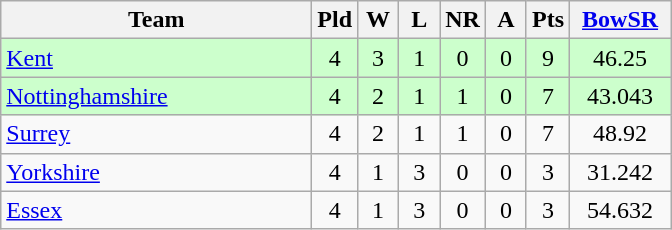<table class="wikitable" style="text-align:center">
<tr>
<th width=200>Team</th>
<th width=20>Pld</th>
<th width=20>W</th>
<th width=20>L</th>
<th width=20>NR</th>
<th width=20>A</th>
<th width=20>Pts</th>
<th width=60><a href='#'>BowSR</a></th>
</tr>
<tr bgcolor="#ccffcc">
<td align=left><a href='#'>Kent</a></td>
<td>4</td>
<td>3</td>
<td>1</td>
<td>0</td>
<td>0</td>
<td>9</td>
<td>46.25</td>
</tr>
<tr bgcolor="#ccffcc">
<td align=left><a href='#'>Nottinghamshire</a></td>
<td>4</td>
<td>2</td>
<td>1</td>
<td>1</td>
<td>0</td>
<td>7</td>
<td>43.043</td>
</tr>
<tr>
<td align=left><a href='#'>Surrey</a></td>
<td>4</td>
<td>2</td>
<td>1</td>
<td>1</td>
<td>0</td>
<td>7</td>
<td>48.92</td>
</tr>
<tr>
<td align=left><a href='#'>Yorkshire</a></td>
<td>4</td>
<td>1</td>
<td>3</td>
<td>0</td>
<td>0</td>
<td>3</td>
<td>31.242</td>
</tr>
<tr>
<td align=left><a href='#'>Essex</a></td>
<td>4</td>
<td>1</td>
<td>3</td>
<td>0</td>
<td>0</td>
<td>3</td>
<td>54.632</td>
</tr>
</table>
